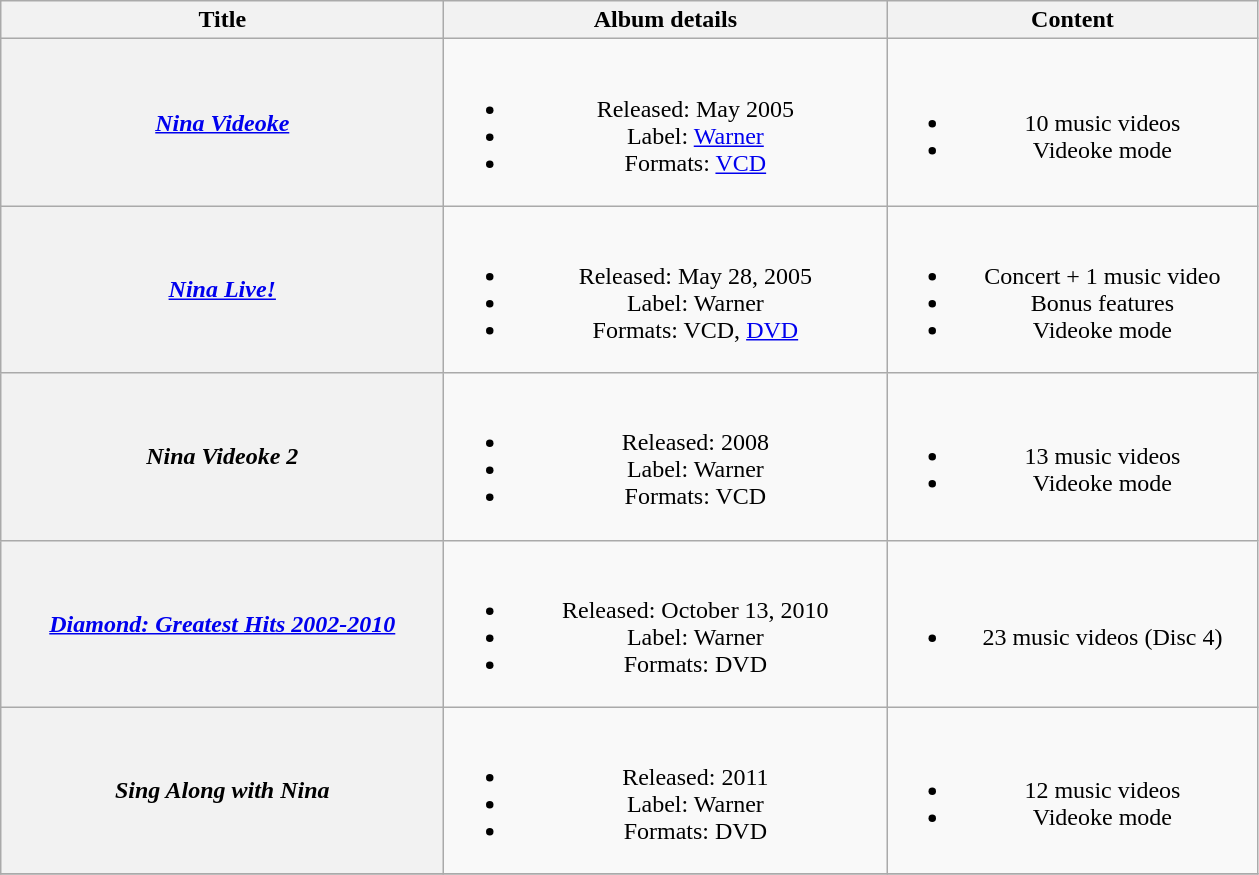<table class="wikitable plainrowheaders" style="text-align:center;">
<tr>
<th scope="col" style="width:18em;">Title</th>
<th scope="col" style="width:18em;">Album details</th>
<th scope="col" style="width:15em;">Content</th>
</tr>
<tr>
<th scope="row"><em><a href='#'>Nina Videoke</a></em></th>
<td><br><ul><li>Released: May 2005</li><li>Label: <a href='#'>Warner</a></li><li>Formats: <a href='#'>VCD</a></li></ul></td>
<td><br><ul><li>10 music videos</li><li>Videoke mode</li></ul></td>
</tr>
<tr>
<th scope="row"><em><a href='#'>Nina Live!</a></em></th>
<td><br><ul><li>Released: May 28, 2005</li><li>Label: Warner</li><li>Formats: VCD, <a href='#'>DVD</a></li></ul></td>
<td><br><ul><li>Concert + 1 music video</li><li>Bonus features</li><li>Videoke mode</li></ul></td>
</tr>
<tr>
<th scope="row"><em>Nina Videoke 2</em></th>
<td><br><ul><li>Released: 2008</li><li>Label: Warner</li><li>Formats: VCD</li></ul></td>
<td><br><ul><li>13 music videos</li><li>Videoke mode</li></ul></td>
</tr>
<tr>
<th scope="row"><em><a href='#'>Diamond: Greatest Hits 2002-2010</a></em></th>
<td><br><ul><li>Released: October 13, 2010</li><li>Label: Warner</li><li>Formats: DVD</li></ul></td>
<td><br><ul><li>23 music videos (Disc 4)</li></ul></td>
</tr>
<tr>
<th scope="row"><em>Sing Along with Nina</em></th>
<td><br><ul><li>Released: 2011</li><li>Label: Warner</li><li>Formats: DVD</li></ul></td>
<td><br><ul><li>12 music videos</li><li>Videoke mode</li></ul></td>
</tr>
<tr>
</tr>
</table>
